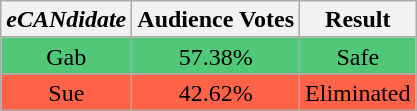<table class="wikitable" style="text-align:center; line-height:17px; width:auto;">
<tr>
<th><em>eCANdidate</em></th>
<th>Audience Votes</th>
<th>Result</th>
</tr>
<tr>
<td style="background:#50c878;">Gab</td>
<td style="background:#50c878;">57.38%</td>
<td style="background:#50c878;">Safe</td>
</tr>
<tr>
<td style="background: tomato">Sue</td>
<td style="background: tomato">42.62%</td>
<td style="background: tomato">Eliminated</td>
</tr>
</table>
